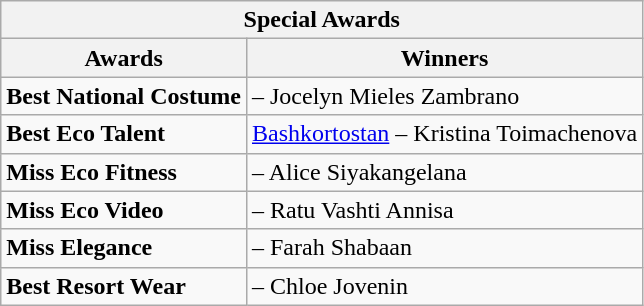<table class="wikitable sortable" align="center">
<tr>
<th colspan="2" align="center">Special Awards</th>
</tr>
<tr>
<th>Awards</th>
<th>Winners</th>
</tr>
<tr>
<td><strong>Best National Costume</strong></td>
<td> – Jocelyn Mieles Zambrano</td>
</tr>
<tr>
<td><strong>Best Eco Talent</strong></td>
<td> <a href='#'>Bashkortostan</a> –  Kristina Toimachenova</td>
</tr>
<tr>
<td><strong>Miss Eco Fitness</strong></td>
<td> – Alice Siyakangelana</td>
</tr>
<tr>
<td><strong>Miss Eco Video</strong></td>
<td> – Ratu Vashti Annisa</td>
</tr>
<tr>
<td><strong>Miss Elegance</strong></td>
<td> – Farah Shabaan</td>
</tr>
<tr>
<td><strong>Best Resort Wear</strong></td>
<td> – Chloe Jovenin</td>
</tr>
</table>
